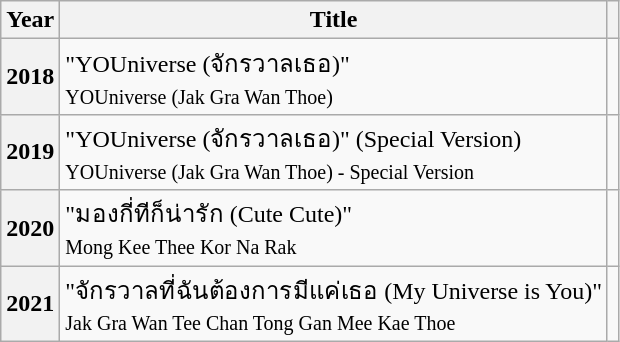<table class="wikitable">
<tr>
<th>Year</th>
<th>Title</th>
<th></th>
</tr>
<tr>
<th>2018</th>
<td>"YOUniverse (จักรวาลเธอ)"<br><small>YOUniverse (Jak Gra Wan Thoe)</small></td>
<td></td>
</tr>
<tr>
<th>2019</th>
<td>"YOUniverse (จักรวาลเธอ)" (Special Version)<br><small>YOUniverse (Jak Gra Wan Thoe) - Special Version</small></td>
<td></td>
</tr>
<tr>
<th>2020</th>
<td>"มองกี่ทีก็น่ารัก (Cute Cute)"<br><small>Mong Kee Thee Kor Na Rak</small></td>
<td></td>
</tr>
<tr>
<th>2021</th>
<td>"จักรวาลที่ฉันต้องการมีแค่เธอ (My Universe is You)"<br><small>Jak Gra Wan Tee Chan Tong Gan Mee Kae Thoe</small></td>
<td></td>
</tr>
</table>
